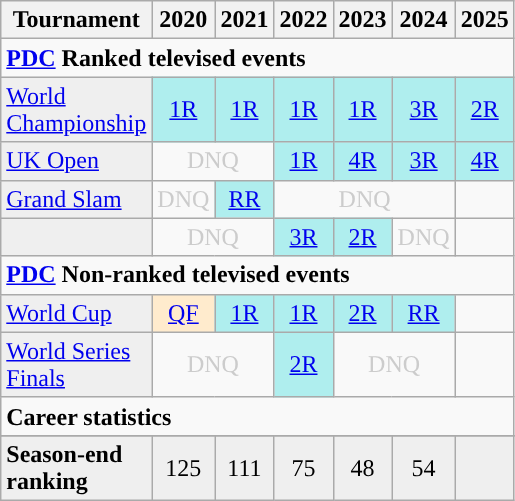<table class="wikitable" style="width:20%; margin:0">
<tr>
<th>Tournament</th>
<th>2020</th>
<th>2021</th>
<th>2022</th>
<th>2023</th>
<th>2024</th>
<th>2025</th>
</tr>
<tr>
<td colspan="7" style="text-align:left"><strong><a href='#'>PDC</a> Ranked televised events</strong></td>
</tr>
<tr>
<td style="background:#efefef;"><a href='#'>World Championship</a></td>
<td style="text-align:center; background:#afeeee;"><a href='#'>1R</a></td>
<td style="text-align:center; background:#afeeee;"><a href='#'>1R</a></td>
<td style="text-align:center; background:#afeeee;"><a href='#'>1R</a></td>
<td style="text-align:center; background:#afeeee;"><a href='#'>1R</a></td>
<td style="text-align:center; background:#afeeee;"><a href='#'>3R</a></td>
<td style="text-align:center; background:#afeeee;"><a href='#'>2R</a></td>
</tr>
<tr>
<td style="background:#efefef;"><a href='#'>UK Open</a></td>
<td colspan="2" style="text-align:center; color:#ccc;">DNQ</td>
<td style="text-align:center; background:#afeeee;"><a href='#'>1R</a></td>
<td style="text-align:center; background:#afeeee;"><a href='#'>4R</a></td>
<td style="text-align:center; background:#afeeee;"><a href='#'>3R</a></td>
<td style="text-align:center; background:#afeeee;"><a href='#'>4R</a></td>
</tr>
<tr>
<td style="background:#efefef;"><a href='#'>Grand Slam</a></td>
<td style="text-align:center; color:#ccc;">DNQ</td>
<td style="text-align:center; background:#afeeee;"><a href='#'>RR</a></td>
<td colspan="3" style="text-align:center; color:#ccc;">DNQ</td>
<td></td>
</tr>
<tr>
<td style="background:#efefef;"></td>
<td colspan="2" style="text-align:center; color:#ccc;">DNQ</td>
<td style="text-align:center; background:#afeeee;"><a href='#'>3R</a></td>
<td style="text-align:center; background:#afeeee;"><a href='#'>2R</a></td>
<td style="text-align:center; color:#ccc;">DNQ</td>
<td></td>
</tr>
<tr>
<td colspan="7" style="text-align:left"><strong><a href='#'>PDC</a> Non-ranked televised events</strong></td>
</tr>
<tr>
<td style="background:#efefef;"><a href='#'>World Cup</a></td>
<td style="text-align:center; background:#ffebcd;"><a href='#'>QF</a></td>
<td style="text-align:center; background:#afeeee;"><a href='#'>1R</a></td>
<td style="text-align:center; background:#afeeee;"><a href='#'>1R</a></td>
<td style="text-align:center; background:#afeeee;"><a href='#'>2R</a></td>
<td style="text-align:center; background:#afeeee;"><a href='#'>RR</a></td>
<td></td>
</tr>
<tr>
<td style="background:#efefef;"><a href='#'>World Series Finals</a></td>
<td colspan="2" style="text-align:center; color:#ccc;">DNQ</td>
<td style="text-align:center; background:#afeeee;"><a href='#'>2R</a></td>
<td colspan="2" style="text-align:center; color:#ccc;">DNQ</td>
<td></td>
</tr>
<tr>
<td colspan="13" align="left"><strong>Career statistics</strong></td>
</tr>
<tr>
</tr>
<tr bgcolor="efefef">
<td align="left"><strong>Season-end ranking</strong></td>
<td style="text-align:center;">125</td>
<td style="text-align:center;">111</td>
<td style="text-align:center;">75</td>
<td style="text-align:center;">48</td>
<td style="text-align:center;">54</td>
<td></td>
</tr>
</table>
